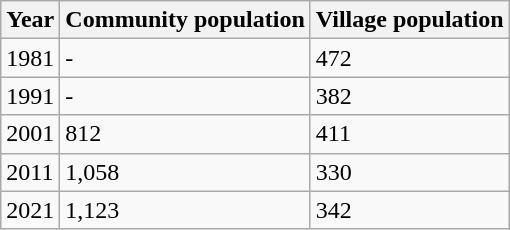<table class="wikitable">
<tr>
<th>Year</th>
<th>Community population</th>
<th>Village population</th>
</tr>
<tr>
<td>1981</td>
<td>-</td>
<td>472</td>
</tr>
<tr>
<td>1991</td>
<td>-</td>
<td>382</td>
</tr>
<tr>
<td>2001</td>
<td>812</td>
<td>411</td>
</tr>
<tr>
<td>2011</td>
<td>1,058</td>
<td>330</td>
</tr>
<tr>
<td>2021</td>
<td>1,123</td>
<td>342</td>
</tr>
</table>
